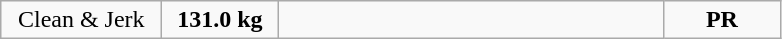<table class = "wikitable" style="text-align:center;">
<tr>
<td width=100>Clean & Jerk</td>
<td width=70><strong>131.0 kg</strong></td>
<td width=250 align=left></td>
<td width=70><strong>PR</strong></td>
</tr>
</table>
